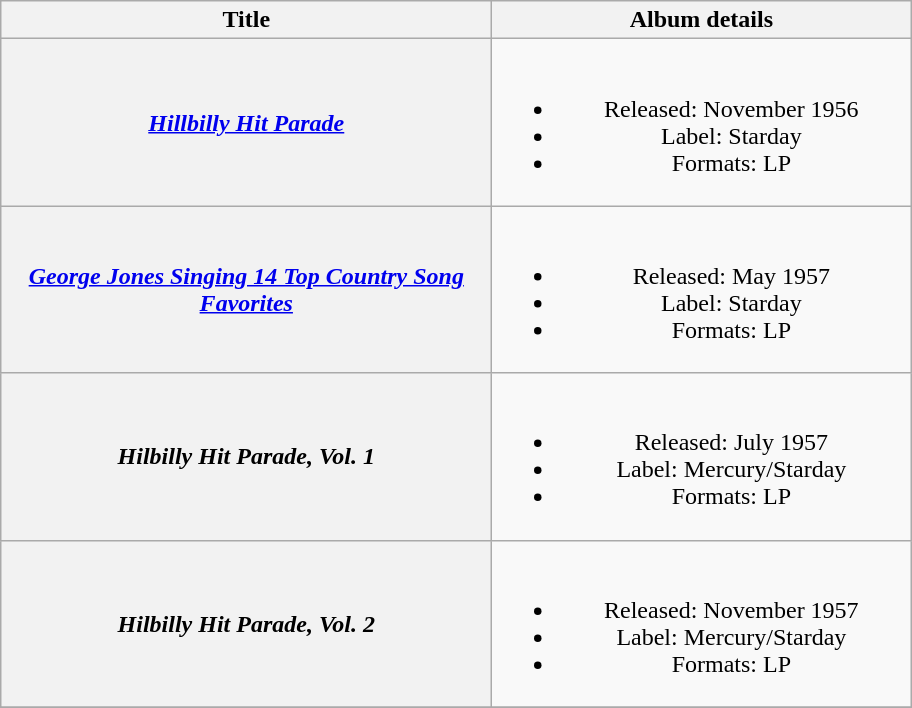<table class="wikitable plainrowheaders" style="text-align:center;">
<tr>
<th scope="col" style="width:20em;">Title</th>
<th scope="col" style="width:17em;">Album details</th>
</tr>
<tr>
<th scope="row"><em><a href='#'>Hillbilly Hit Parade</a></em><br></th>
<td><br><ul><li>Released: November 1956</li><li>Label: Starday</li><li>Formats: LP</li></ul></td>
</tr>
<tr>
<th scope="row"><em><a href='#'>George Jones Singing 14 Top Country Song Favorites</a></em></th>
<td><br><ul><li>Released: May 1957</li><li>Label: Starday</li><li>Formats: LP</li></ul></td>
</tr>
<tr>
<th scope="row"><em>Hilbilly Hit Parade, Vol. 1</em><br></th>
<td><br><ul><li>Released: July 1957</li><li>Label: Mercury/Starday</li><li>Formats: LP</li></ul></td>
</tr>
<tr>
<th scope="row"><em>Hilbilly Hit Parade, Vol. 2</em><br></th>
<td><br><ul><li>Released: November 1957</li><li>Label: Mercury/Starday</li><li>Formats: LP</li></ul></td>
</tr>
<tr>
</tr>
</table>
